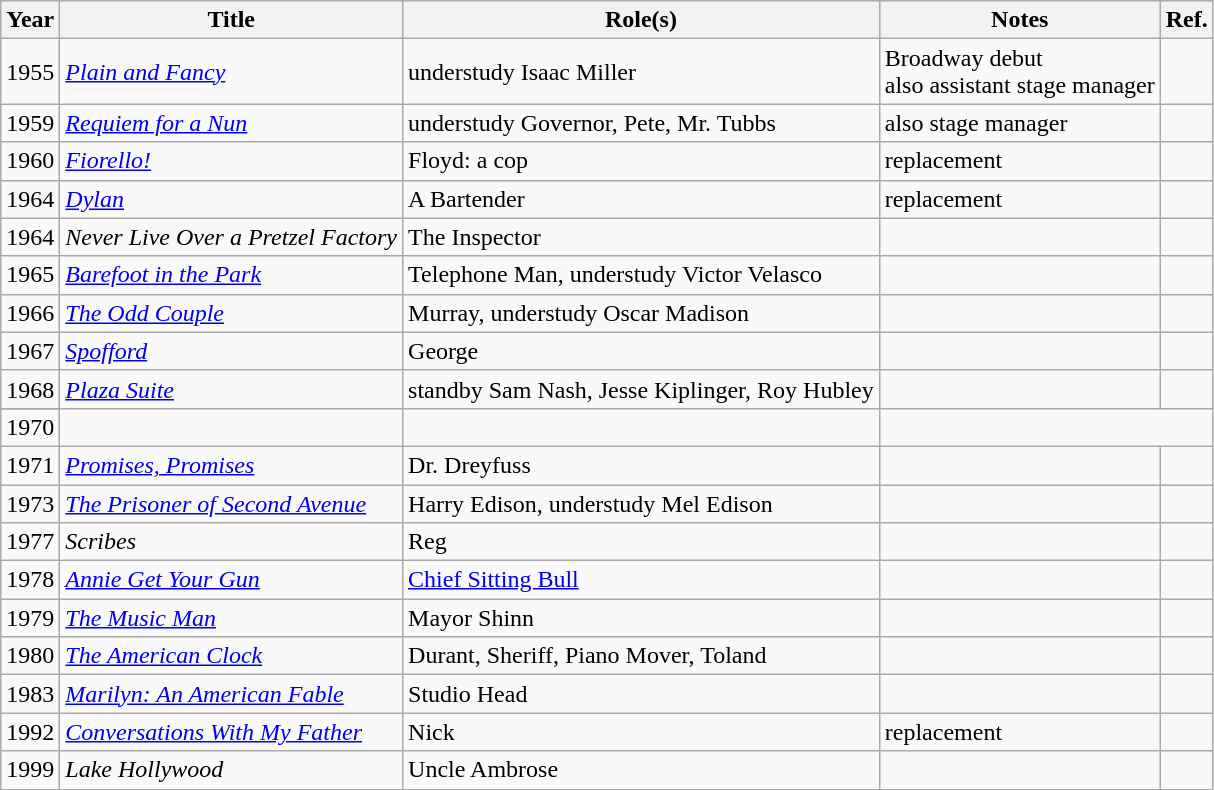<table class="wikitable sortable">
<tr>
<th>Year</th>
<th>Title</th>
<th>Role(s)</th>
<th>Notes</th>
<th>Ref.</th>
</tr>
<tr>
<td>1955</td>
<td><em><a href='#'>Plain and Fancy</a></em></td>
<td>understudy Isaac Miller</td>
<td>Broadway debut<br>also assistant stage manager</td>
<td></td>
</tr>
<tr>
<td>1959</td>
<td><em><a href='#'>Requiem for a Nun</a></em></td>
<td>understudy Governor, Pete, Mr. Tubbs</td>
<td>also stage manager</td>
<td></td>
</tr>
<tr>
<td>1960</td>
<td><em><a href='#'>Fiorello!</a></em></td>
<td>Floyd: a cop</td>
<td>replacement</td>
<td></td>
</tr>
<tr>
<td>1964</td>
<td><em><a href='#'>Dylan</a></em></td>
<td>A Bartender</td>
<td>replacement</td>
<td></td>
</tr>
<tr>
<td>1964</td>
<td><em>Never Live Over a Pretzel Factory</em></td>
<td>The Inspector</td>
<td></td>
<td></td>
</tr>
<tr>
<td>1965</td>
<td><em><a href='#'>Barefoot in the Park</a></em></td>
<td>Telephone Man, understudy Victor Velasco</td>
<td></td>
<td></td>
</tr>
<tr>
<td>1966</td>
<td><em><a href='#'>The Odd Couple</a></em></td>
<td>Murray, understudy Oscar Madison</td>
<td></td>
<td></td>
</tr>
<tr>
<td>1967</td>
<td><em><a href='#'>Spofford</a></em></td>
<td>George</td>
<td></td>
<td></td>
</tr>
<tr>
<td>1968</td>
<td rowspan=2><em><a href='#'>Plaza Suite</a></em></td>
<td rowspan=2>standby Sam Nash, Jesse Kiplinger, Roy Hubley</td>
<td></td>
<td></td>
</tr>
<tr>
</tr>
<tr>
<td>1970</td>
<td></td>
<td></td>
</tr>
<tr>
<td>1971</td>
<td><em><a href='#'>Promises, Promises</a></em></td>
<td>Dr. Dreyfuss</td>
<td></td>
<td></td>
</tr>
<tr>
<td>1973</td>
<td><em><a href='#'>The Prisoner of Second Avenue</a></em></td>
<td>Harry Edison, understudy Mel Edison</td>
<td></td>
<td></td>
</tr>
<tr>
<td>1977</td>
<td><em>Scribes</em></td>
<td>Reg</td>
<td></td>
<td></td>
</tr>
<tr>
<td>1978</td>
<td><em><a href='#'>Annie Get Your Gun</a></em></td>
<td><a href='#'>Chief Sitting Bull</a></td>
<td></td>
<td></td>
</tr>
<tr>
<td>1979</td>
<td><em><a href='#'>The Music Man</a></em></td>
<td>Mayor Shinn</td>
<td></td>
<td></td>
</tr>
<tr>
<td>1980</td>
<td><em><a href='#'>The American Clock</a></em></td>
<td>Durant, Sheriff, Piano Mover, Toland</td>
<td></td>
<td></td>
</tr>
<tr>
<td>1983</td>
<td><em><a href='#'>Marilyn: An American Fable</a></em></td>
<td>Studio Head</td>
<td></td>
<td></td>
</tr>
<tr>
<td>1992</td>
<td><em><a href='#'>Conversations With My Father</a></em></td>
<td>Nick</td>
<td>replacement</td>
<td></td>
</tr>
<tr>
<td>1999</td>
<td><em>Lake Hollywood</em></td>
<td>Uncle Ambrose</td>
<td></td>
<td></td>
</tr>
</table>
